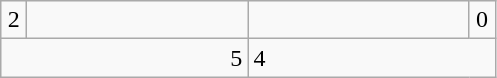<table class=wikitable>
<tr>
<td align=center width=10>2</td>
<td align=center width=140></td>
<td align=center ! width=140></td>
<td align=center width=10>0</td>
</tr>
<tr>
<td colspan=2 align=right>5</td>
<td colspan=2>4</td>
</tr>
</table>
